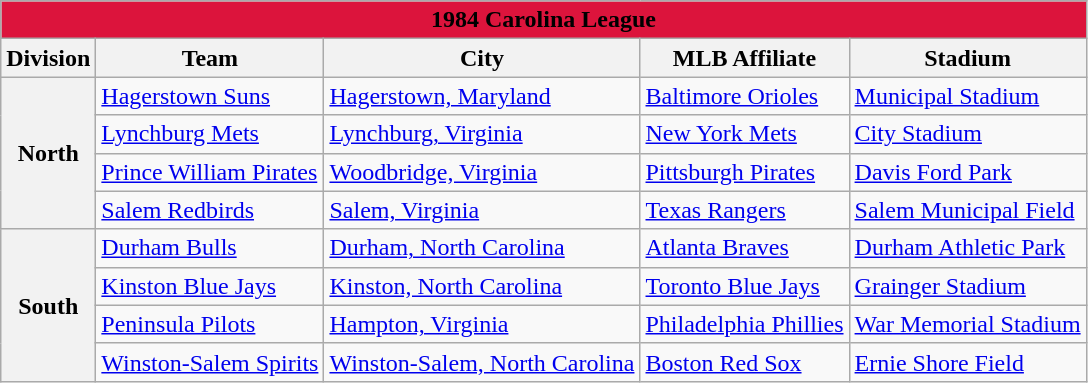<table class="wikitable" style="width:auto">
<tr>
<td bgcolor="#DC143C" align="center" colspan="7"><strong><span>1984 Carolina League</span></strong></td>
</tr>
<tr>
<th>Division</th>
<th>Team</th>
<th>City</th>
<th>MLB Affiliate</th>
<th>Stadium</th>
</tr>
<tr>
<th rowspan="4">North</th>
<td><a href='#'>Hagerstown Suns</a></td>
<td><a href='#'>Hagerstown, Maryland</a></td>
<td><a href='#'>Baltimore Orioles</a></td>
<td><a href='#'>Municipal Stadium</a></td>
</tr>
<tr>
<td><a href='#'>Lynchburg Mets</a></td>
<td><a href='#'>Lynchburg, Virginia</a></td>
<td><a href='#'>New York Mets</a></td>
<td><a href='#'>City Stadium</a></td>
</tr>
<tr>
<td><a href='#'>Prince William Pirates</a></td>
<td><a href='#'>Woodbridge, Virginia</a></td>
<td><a href='#'>Pittsburgh Pirates</a></td>
<td><a href='#'>Davis Ford Park</a></td>
</tr>
<tr>
<td><a href='#'>Salem Redbirds</a></td>
<td><a href='#'>Salem, Virginia</a></td>
<td><a href='#'>Texas Rangers</a></td>
<td><a href='#'>Salem Municipal Field</a></td>
</tr>
<tr>
<th rowspan="4">South</th>
<td><a href='#'>Durham Bulls</a></td>
<td><a href='#'>Durham, North Carolina</a></td>
<td><a href='#'>Atlanta Braves</a></td>
<td><a href='#'>Durham Athletic Park</a></td>
</tr>
<tr>
<td><a href='#'>Kinston Blue Jays</a></td>
<td><a href='#'>Kinston, North Carolina</a></td>
<td><a href='#'>Toronto Blue Jays</a></td>
<td><a href='#'>Grainger Stadium</a></td>
</tr>
<tr>
<td><a href='#'>Peninsula Pilots</a></td>
<td><a href='#'>Hampton, Virginia</a></td>
<td><a href='#'>Philadelphia Phillies</a></td>
<td><a href='#'>War Memorial Stadium</a></td>
</tr>
<tr>
<td><a href='#'>Winston-Salem Spirits</a></td>
<td><a href='#'>Winston-Salem, North Carolina</a></td>
<td><a href='#'>Boston Red Sox</a></td>
<td><a href='#'>Ernie Shore Field</a></td>
</tr>
</table>
